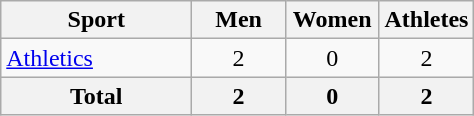<table class="wikitable sortable" style="text-align:center;">
<tr>
<th width=120>Sport</th>
<th width=55>Men</th>
<th width=55>Women</th>
<th width="55">Athletes</th>
</tr>
<tr>
<td align=left><a href='#'>Athletics</a></td>
<td>2</td>
<td>0</td>
<td>2</td>
</tr>
<tr>
<th>Total</th>
<th>2</th>
<th>0</th>
<th>2</th>
</tr>
</table>
